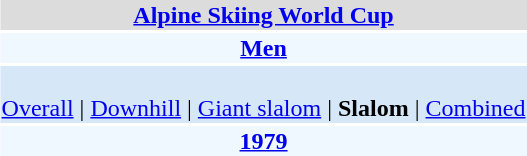<table align="right" class="toccolours" style="margin: 0 0 1em 1em;">
<tr>
<td colspan="2" align=center bgcolor=Gainsboro><strong><a href='#'>Alpine Skiing World Cup</a></strong></td>
</tr>
<tr>
<td colspan="2" align=center bgcolor=AliceBlue><strong><a href='#'>Men</a></strong></td>
</tr>
<tr>
<td colspan="2" align=center bgcolor=D6E8F8><br><a href='#'>Overall</a> | 
<a href='#'>Downhill</a> | 
<a href='#'>Giant slalom</a> |
<strong>Slalom</strong> |
<a href='#'>Combined</a></td>
</tr>
<tr>
<td colspan="2" align=center bgcolor=AliceBlue><strong><a href='#'>1979</a></strong></td>
</tr>
</table>
